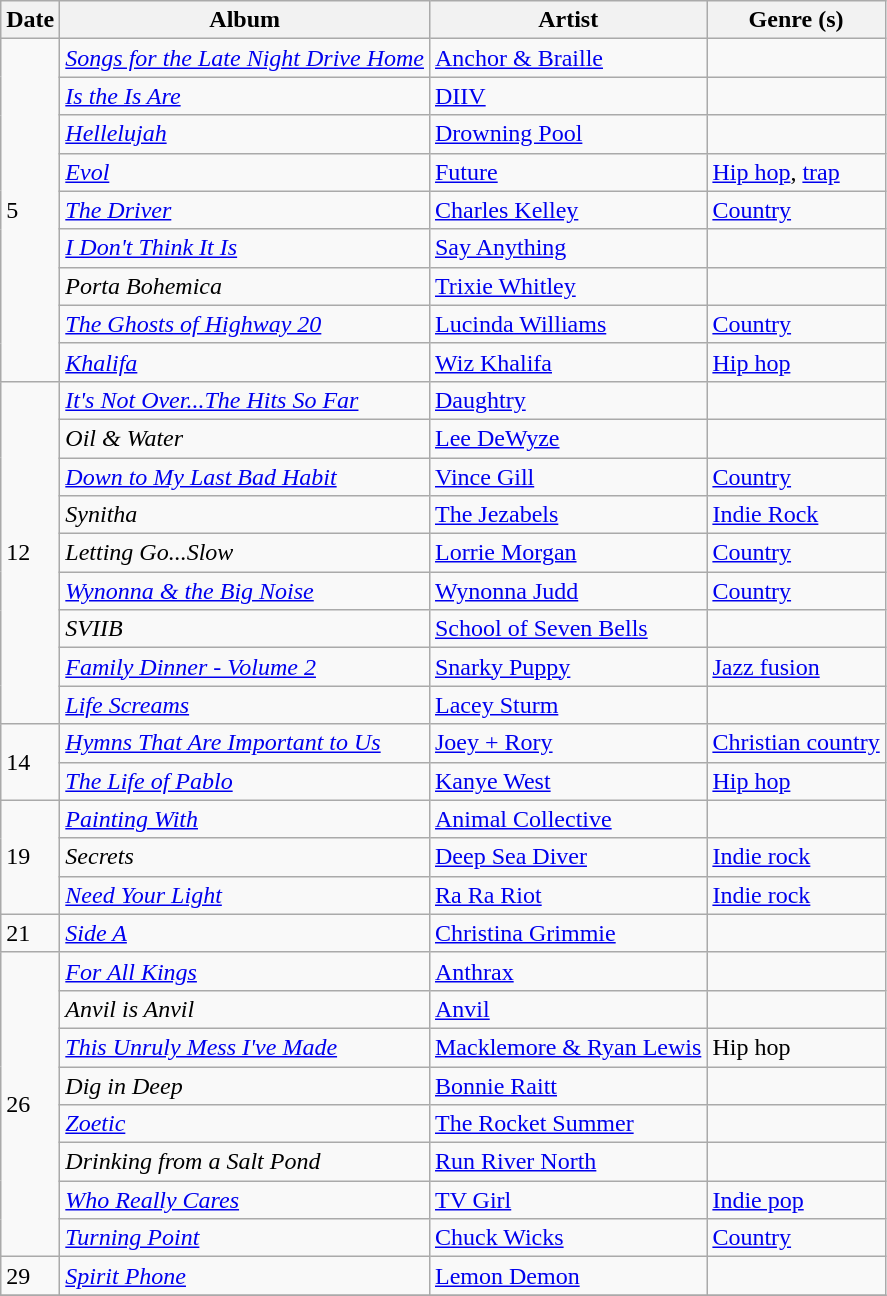<table class="wikitable">
<tr>
<th>Date</th>
<th>Album</th>
<th>Artist</th>
<th>Genre (s)</th>
</tr>
<tr>
<td rowspan="9">5</td>
<td><em><a href='#'>Songs for the Late Night Drive Home</a></em></td>
<td><a href='#'>Anchor & Braille</a></td>
<td></td>
</tr>
<tr>
<td><em><a href='#'>Is the Is Are</a></em></td>
<td><a href='#'>DIIV</a></td>
<td></td>
</tr>
<tr>
<td><em><a href='#'>Hellelujah</a></em></td>
<td><a href='#'>Drowning Pool</a></td>
<td></td>
</tr>
<tr>
<td><em><a href='#'>Evol</a></em></td>
<td><a href='#'>Future</a></td>
<td><a href='#'>Hip hop</a>, <a href='#'>trap</a></td>
</tr>
<tr>
<td><em><a href='#'>The Driver</a></em></td>
<td><a href='#'>Charles Kelley</a></td>
<td><a href='#'>Country</a></td>
</tr>
<tr>
<td><em><a href='#'>I Don't Think It Is</a></em></td>
<td><a href='#'>Say Anything</a></td>
<td></td>
</tr>
<tr>
<td><em>Porta Bohemica</em></td>
<td><a href='#'>Trixie Whitley</a></td>
<td></td>
</tr>
<tr>
<td><em><a href='#'>The Ghosts of Highway 20</a></em></td>
<td><a href='#'>Lucinda Williams</a></td>
<td><a href='#'>Country</a></td>
</tr>
<tr>
<td><em><a href='#'>Khalifa</a></em></td>
<td><a href='#'>Wiz Khalifa</a></td>
<td><a href='#'>Hip hop</a></td>
</tr>
<tr>
<td rowspan="9">12</td>
<td><em><a href='#'>It's Not Over...The Hits So Far</a></em></td>
<td><a href='#'>Daughtry</a></td>
<td></td>
</tr>
<tr>
<td><em>Oil & Water</em></td>
<td><a href='#'>Lee DeWyze</a></td>
<td></td>
</tr>
<tr>
<td><em><a href='#'>Down to My Last Bad Habit</a></em></td>
<td><a href='#'>Vince Gill</a></td>
<td><a href='#'>Country</a></td>
</tr>
<tr>
<td><em>Synitha</em></td>
<td><a href='#'>The Jezabels</a></td>
<td><a href='#'>Indie Rock</a></td>
</tr>
<tr>
<td><em>Letting Go...Slow</em></td>
<td><a href='#'>Lorrie Morgan</a></td>
<td><a href='#'>Country</a></td>
</tr>
<tr>
<td><em><a href='#'>Wynonna & the Big Noise</a></em></td>
<td><a href='#'>Wynonna Judd</a></td>
<td><a href='#'>Country</a></td>
</tr>
<tr>
<td><em>SVIIB</em></td>
<td><a href='#'>School of Seven Bells</a></td>
<td></td>
</tr>
<tr>
<td><em><a href='#'>Family Dinner - Volume 2</a></em></td>
<td><a href='#'>Snarky Puppy</a></td>
<td><a href='#'>Jazz fusion</a></td>
</tr>
<tr>
<td><em><a href='#'>Life Screams</a></em></td>
<td><a href='#'>Lacey Sturm</a></td>
<td></td>
</tr>
<tr>
<td rowspan="2">14</td>
<td><em><a href='#'>Hymns That Are Important to Us</a></em></td>
<td><a href='#'>Joey + Rory</a></td>
<td><a href='#'>Christian country</a></td>
</tr>
<tr>
<td><em><a href='#'>The Life of Pablo</a></em></td>
<td><a href='#'>Kanye West</a></td>
<td><a href='#'>Hip hop</a></td>
</tr>
<tr>
<td rowspan="3">19</td>
<td><em><a href='#'>Painting With</a></em></td>
<td><a href='#'>Animal Collective</a></td>
<td></td>
</tr>
<tr>
<td><em>Secrets</em></td>
<td><a href='#'>Deep Sea Diver</a></td>
<td><a href='#'>Indie rock</a></td>
</tr>
<tr>
<td><em><a href='#'>Need Your Light</a></em></td>
<td><a href='#'>Ra Ra Riot</a></td>
<td><a href='#'>Indie rock</a></td>
</tr>
<tr>
<td>21</td>
<td><em><a href='#'>Side A</a></em></td>
<td><a href='#'>Christina Grimmie</a></td>
<td></td>
</tr>
<tr>
<td rowspan="8">26</td>
<td><em><a href='#'>For All Kings</a></em></td>
<td><a href='#'>Anthrax</a></td>
<td></td>
</tr>
<tr>
<td><em>Anvil is Anvil</em></td>
<td><a href='#'>Anvil</a></td>
<td></td>
</tr>
<tr>
<td><em><a href='#'>This Unruly Mess I've Made</a></em></td>
<td><a href='#'>Macklemore & Ryan Lewis</a></td>
<td>Hip hop</td>
</tr>
<tr>
<td><em>Dig in Deep</em></td>
<td><a href='#'>Bonnie Raitt</a></td>
<td></td>
</tr>
<tr>
<td><em><a href='#'>Zoetic</a></em></td>
<td><a href='#'>The Rocket Summer</a></td>
<td></td>
</tr>
<tr>
<td><em>Drinking from a Salt Pond</em></td>
<td><a href='#'>Run River North</a></td>
<td></td>
</tr>
<tr>
<td><em><a href='#'>Who Really Cares</a></em></td>
<td><a href='#'>TV Girl</a></td>
<td><a href='#'>Indie pop</a></td>
</tr>
<tr>
<td><em><a href='#'>Turning Point</a></em></td>
<td><a href='#'>Chuck Wicks</a></td>
<td><a href='#'>Country</a></td>
</tr>
<tr>
<td>29</td>
<td><em><a href='#'>Spirit Phone</a></em></td>
<td><a href='#'>Lemon Demon</a></td>
<td></td>
</tr>
<tr>
</tr>
</table>
